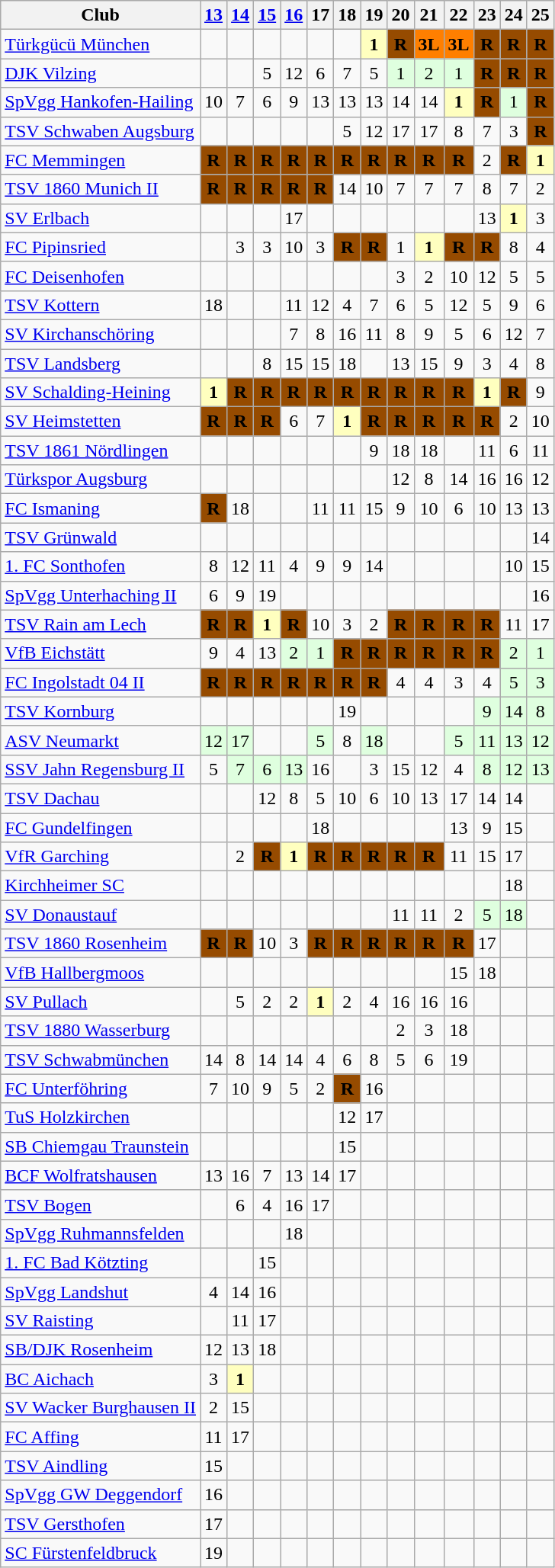<table class="wikitable sortable">
<tr>
<th>Club</th>
<th class="unsortable"><a href='#'>13</a></th>
<th class="unsortable"><a href='#'>14</a></th>
<th class="unsortable"><a href='#'>15</a></th>
<th class="unsortable"><a href='#'>16</a></th>
<th class="unsortable">17</th>
<th class="unsortable">18</th>
<th class="unsortable">19</th>
<th class="unsortable">20</th>
<th class="unsortable">21</th>
<th class="unsortable">22</th>
<th class="unsortable">23</th>
<th class="unsortable">24</th>
<th class="unsortable">25</th>
</tr>
<tr align="center">
<td align="left"><a href='#'>Türkgücü München</a></td>
<td></td>
<td></td>
<td></td>
<td></td>
<td></td>
<td></td>
<td style="background:#ffffbf"><strong>1</strong></td>
<td style="background:#964B00"><strong>R</strong></td>
<td style="background:#FF7F00"><strong>3L</strong></td>
<td style="background:#FF7F00"><strong>3L</strong></td>
<td style="background:#964B00"><strong>R</strong></td>
<td style="background:#964B00"><strong>R</strong></td>
<td style="background:#964B00"><strong>R</strong></td>
</tr>
<tr align="center">
<td align="left"><a href='#'>DJK Vilzing</a></td>
<td></td>
<td></td>
<td>5</td>
<td>12</td>
<td>6</td>
<td>7</td>
<td>5</td>
<td style="background:#dfffdf">1</td>
<td style="background:#dfffdf">2</td>
<td style="background:#dfffdf">1</td>
<td style="background:#964B00"><strong>R</strong></td>
<td style="background:#964B00"><strong>R</strong></td>
<td style="background:#964B00"><strong>R</strong></td>
</tr>
<tr align="center">
<td align="left"><a href='#'>SpVgg Hankofen-Hailing</a></td>
<td>10</td>
<td>7</td>
<td>6</td>
<td>9</td>
<td>13</td>
<td>13</td>
<td>13</td>
<td>14</td>
<td>14</td>
<td style="background:#ffffbf"><strong>1</strong></td>
<td style="background:#964B00"><strong>R</strong></td>
<td style="background:#dfffdf">1</td>
<td style="background:#964B00"><strong>R</strong></td>
</tr>
<tr align="center">
<td align="left"><a href='#'>TSV Schwaben Augsburg</a></td>
<td></td>
<td></td>
<td></td>
<td></td>
<td></td>
<td>5</td>
<td>12</td>
<td>17</td>
<td>17</td>
<td>8</td>
<td>7</td>
<td>3</td>
<td style="background:#964B00"><strong>R</strong></td>
</tr>
<tr align="center">
<td align="left"><a href='#'>FC Memmingen</a></td>
<td style="background:#964B00"><strong>R</strong></td>
<td style="background:#964B00"><strong>R</strong></td>
<td style="background:#964B00"><strong>R</strong></td>
<td style="background:#964B00"><strong>R</strong></td>
<td style="background:#964B00"><strong>R</strong></td>
<td style="background:#964B00"><strong>R</strong></td>
<td style="background:#964B00"><strong>R</strong></td>
<td style="background:#964B00"><strong>R</strong></td>
<td style="background:#964B00"><strong>R</strong></td>
<td style="background:#964B00"><strong>R</strong></td>
<td>2</td>
<td style="background:#964B00"><strong>R</strong></td>
<td style="background:#ffffbf"><strong>1</strong></td>
</tr>
<tr align="center">
<td align="left"><a href='#'>TSV 1860 Munich II</a></td>
<td style="background:#964B00"><strong>R</strong></td>
<td style="background:#964B00"><strong>R</strong></td>
<td style="background:#964B00"><strong>R</strong></td>
<td style="background:#964B00"><strong>R</strong></td>
<td style="background:#964B00"><strong>R</strong></td>
<td>14</td>
<td>10</td>
<td>7</td>
<td>7</td>
<td>7</td>
<td>8</td>
<td>7</td>
<td>2</td>
</tr>
<tr align="center">
<td align="left"><a href='#'>SV Erlbach</a></td>
<td></td>
<td></td>
<td></td>
<td>17</td>
<td></td>
<td></td>
<td></td>
<td></td>
<td></td>
<td></td>
<td>13</td>
<td style="background:#ffffbf"><strong>1</strong></td>
<td>3</td>
</tr>
<tr align="center">
<td align="left"><a href='#'>FC Pipinsried</a></td>
<td></td>
<td>3</td>
<td>3</td>
<td>10</td>
<td>3</td>
<td style="background:#964B00"><strong>R</strong></td>
<td style="background:#964B00"><strong>R</strong></td>
<td>1</td>
<td style="background:#ffffbf"><strong>1</strong></td>
<td style="background:#964B00"><strong>R</strong></td>
<td style="background:#964B00"><strong>R</strong></td>
<td>8</td>
<td>4</td>
</tr>
<tr align="center">
<td align="left"><a href='#'>FC Deisenhofen</a></td>
<td></td>
<td></td>
<td></td>
<td></td>
<td></td>
<td></td>
<td></td>
<td>3</td>
<td>2</td>
<td>10</td>
<td>12</td>
<td>5</td>
<td>5</td>
</tr>
<tr align="center">
<td align="left"><a href='#'>TSV Kottern</a></td>
<td>18</td>
<td></td>
<td></td>
<td>11</td>
<td>12</td>
<td>4</td>
<td>7</td>
<td>6</td>
<td>5</td>
<td>12</td>
<td>5</td>
<td>9</td>
<td>6</td>
</tr>
<tr align="center">
<td align="left"><a href='#'>SV Kirchanschöring</a></td>
<td></td>
<td></td>
<td></td>
<td>7</td>
<td>8</td>
<td>16</td>
<td>11</td>
<td>8</td>
<td>9</td>
<td>5</td>
<td>6</td>
<td>12</td>
<td>7</td>
</tr>
<tr align="center">
<td align="left"><a href='#'>TSV Landsberg</a></td>
<td></td>
<td></td>
<td>8</td>
<td>15</td>
<td>15</td>
<td>18</td>
<td></td>
<td>13</td>
<td>15</td>
<td>9</td>
<td>3</td>
<td>4</td>
<td>8</td>
</tr>
<tr align="center">
<td align="left"><a href='#'>SV Schalding-Heining</a></td>
<td style="background:#ffffbf"><strong>1</strong></td>
<td style="background:#964B00"><strong>R</strong></td>
<td style="background:#964B00"><strong>R</strong></td>
<td style="background:#964B00"><strong>R</strong></td>
<td style="background:#964B00"><strong>R</strong></td>
<td style="background:#964B00"><strong>R</strong></td>
<td style="background:#964B00"><strong>R</strong></td>
<td style="background:#964B00"><strong>R</strong></td>
<td style="background:#964B00"><strong>R</strong></td>
<td style="background:#964B00"><strong>R</strong></td>
<td style="background:#ffffbf"><strong>1</strong></td>
<td style="background:#964B00"><strong>R</strong></td>
<td>9</td>
</tr>
<tr align="center">
<td align="left"><a href='#'>SV Heimstetten</a></td>
<td style="background:#964B00"><strong>R</strong></td>
<td style="background:#964B00"><strong>R</strong></td>
<td style="background:#964B00"><strong>R</strong></td>
<td>6</td>
<td>7</td>
<td style="background:#ffffbf"><strong>1</strong></td>
<td style="background:#964B00"><strong>R</strong></td>
<td style="background:#964B00"><strong>R</strong></td>
<td style="background:#964B00"><strong>R</strong></td>
<td style="background:#964B00"><strong>R</strong></td>
<td style="background:#964B00"><strong>R</strong></td>
<td>2</td>
<td>10</td>
</tr>
<tr align="center">
<td align="left"><a href='#'>TSV 1861 Nördlingen</a></td>
<td></td>
<td></td>
<td></td>
<td></td>
<td></td>
<td></td>
<td>9</td>
<td>18</td>
<td>18</td>
<td></td>
<td>11</td>
<td>6</td>
<td>11</td>
</tr>
<tr align="center">
<td align="left"><a href='#'>Türkspor Augsburg</a></td>
<td></td>
<td></td>
<td></td>
<td></td>
<td></td>
<td></td>
<td></td>
<td>12</td>
<td>8</td>
<td>14</td>
<td>16</td>
<td>16</td>
<td>12</td>
</tr>
<tr align="center">
<td align="left"><a href='#'>FC Ismaning</a></td>
<td style="background:#964B00"><strong>R</strong></td>
<td>18</td>
<td></td>
<td></td>
<td>11</td>
<td>11</td>
<td>15</td>
<td>9</td>
<td>10</td>
<td>6</td>
<td>10</td>
<td>13</td>
<td>13</td>
</tr>
<tr align="center">
<td align="left"><a href='#'>TSV Grünwald</a></td>
<td></td>
<td></td>
<td></td>
<td></td>
<td></td>
<td></td>
<td></td>
<td></td>
<td></td>
<td></td>
<td></td>
<td></td>
<td>14</td>
</tr>
<tr align="center">
<td align="left"><a href='#'>1. FC Sonthofen</a></td>
<td>8</td>
<td>12</td>
<td>11</td>
<td>4</td>
<td>9</td>
<td>9</td>
<td>14</td>
<td></td>
<td></td>
<td></td>
<td></td>
<td>10</td>
<td>15</td>
</tr>
<tr align="center">
<td align="left"><a href='#'>SpVgg Unterhaching II</a></td>
<td>6</td>
<td>9</td>
<td>19</td>
<td></td>
<td></td>
<td></td>
<td></td>
<td></td>
<td></td>
<td></td>
<td></td>
<td></td>
<td>16</td>
</tr>
<tr align="center">
<td align="left"><a href='#'>TSV Rain am Lech</a></td>
<td style="background:#964B00"><strong>R</strong></td>
<td style="background:#964B00"><strong>R</strong></td>
<td style="background:#ffffbf"><strong>1</strong></td>
<td style="background:#964B00"><strong>R</strong></td>
<td>10</td>
<td>3</td>
<td>2</td>
<td style="background:#964B00"><strong>R</strong></td>
<td style="background:#964B00"><strong>R</strong></td>
<td style="background:#964B00"><strong>R</strong></td>
<td style="background:#964B00"><strong>R</strong></td>
<td>11</td>
<td>17</td>
</tr>
<tr align="center">
<td align="left"><a href='#'>VfB Eichstätt</a></td>
<td>9</td>
<td>4</td>
<td>13</td>
<td style="background:#dfffdf">2</td>
<td style="background:#dfffdf">1</td>
<td style="background:#964B00"><strong>R</strong></td>
<td style="background:#964B00"><strong>R</strong></td>
<td style="background:#964B00"><strong>R</strong></td>
<td style="background:#964B00"><strong>R</strong></td>
<td style="background:#964B00"><strong>R</strong></td>
<td style="background:#964B00"><strong>R</strong></td>
<td style="background:#dfffdf">2</td>
<td style="background:#dfffdf">1</td>
</tr>
<tr align="center">
<td align="left"><a href='#'>FC Ingolstadt 04 II</a></td>
<td style="background:#964B00"><strong>R</strong></td>
<td style="background:#964B00"><strong>R</strong></td>
<td style="background:#964B00"><strong>R</strong></td>
<td style="background:#964B00"><strong>R</strong></td>
<td style="background:#964B00"><strong>R</strong></td>
<td style="background:#964B00"><strong>R</strong></td>
<td style="background:#964B00"><strong>R</strong></td>
<td>4</td>
<td>4</td>
<td>3</td>
<td>4</td>
<td style="background:#dfffdf">5</td>
<td style="background:#dfffdf">3</td>
</tr>
<tr align="center">
<td align="left"><a href='#'>TSV Kornburg</a></td>
<td></td>
<td></td>
<td></td>
<td></td>
<td></td>
<td>19</td>
<td></td>
<td></td>
<td></td>
<td></td>
<td style="background:#dfffdf">9</td>
<td style="background:#dfffdf">14</td>
<td style="background:#dfffdf">8</td>
</tr>
<tr align="center">
<td align="left"><a href='#'>ASV Neumarkt</a></td>
<td style="background:#dfffdf">12</td>
<td style="background:#dfffdf">17</td>
<td></td>
<td></td>
<td style="background:#dfffdf">5</td>
<td>8</td>
<td style="background:#dfffdf">18</td>
<td></td>
<td></td>
<td style="background:#dfffdf">5</td>
<td style="background:#dfffdf">11</td>
<td style="background:#dfffdf">13</td>
<td style="background:#dfffdf">12</td>
</tr>
<tr align="center">
<td align="left"><a href='#'>SSV Jahn Regensburg II</a></td>
<td>5</td>
<td style="background:#dfffdf">7</td>
<td style="background:#dfffdf">6</td>
<td style="background:#dfffdf">13</td>
<td>16</td>
<td></td>
<td>3</td>
<td>15</td>
<td>12</td>
<td>4</td>
<td style="background:#dfffdf">8</td>
<td style="background:#dfffdf">12</td>
<td style="background:#dfffdf">13</td>
</tr>
<tr align="center">
<td align="left"><a href='#'>TSV Dachau</a></td>
<td></td>
<td></td>
<td>12</td>
<td>8</td>
<td>5</td>
<td>10</td>
<td>6</td>
<td>10</td>
<td>13</td>
<td>17</td>
<td>14</td>
<td>14</td>
<td></td>
</tr>
<tr align="center">
<td align="left"><a href='#'>FC Gundelfingen</a></td>
<td></td>
<td></td>
<td></td>
<td></td>
<td>18</td>
<td></td>
<td></td>
<td></td>
<td></td>
<td>13</td>
<td>9</td>
<td>15</td>
<td></td>
</tr>
<tr align="center">
<td align="left"><a href='#'>VfR Garching</a></td>
<td></td>
<td>2</td>
<td style="background:#964B00"><strong>R</strong></td>
<td style="background:#ffffbf"><strong>1</strong></td>
<td style="background:#964B00"><strong>R</strong></td>
<td style="background:#964B00"><strong>R</strong></td>
<td style="background:#964B00"><strong>R</strong></td>
<td style="background:#964B00"><strong>R</strong></td>
<td style="background:#964B00"><strong>R</strong></td>
<td>11</td>
<td>15</td>
<td>17</td>
<td></td>
</tr>
<tr align="center">
<td align="left"><a href='#'>Kirchheimer SC</a></td>
<td></td>
<td></td>
<td></td>
<td></td>
<td></td>
<td></td>
<td></td>
<td></td>
<td></td>
<td></td>
<td></td>
<td>18</td>
<td></td>
</tr>
<tr align="center">
<td align="left"><a href='#'>SV Donaustauf</a></td>
<td></td>
<td></td>
<td></td>
<td></td>
<td></td>
<td></td>
<td></td>
<td>11</td>
<td>11</td>
<td>2</td>
<td style="background:#dfffdf">5</td>
<td style="background:#dfffdf">18</td>
<td></td>
</tr>
<tr align="center">
<td align="left"><a href='#'>TSV 1860 Rosenheim</a></td>
<td style="background:#964B00"><strong>R</strong></td>
<td style="background:#964B00"><strong>R</strong></td>
<td>10</td>
<td>3</td>
<td style="background:#964B00"><strong>R</strong></td>
<td style="background:#964B00"><strong>R</strong></td>
<td style="background:#964B00"><strong>R</strong></td>
<td style="background:#964B00"><strong>R</strong></td>
<td style="background:#964B00"><strong>R</strong></td>
<td style="background:#964B00"><strong>R</strong></td>
<td>17</td>
<td></td>
<td></td>
</tr>
<tr align="center">
<td align="left"><a href='#'>VfB Hallbergmoos</a></td>
<td></td>
<td></td>
<td></td>
<td></td>
<td></td>
<td></td>
<td></td>
<td></td>
<td></td>
<td>15</td>
<td>18</td>
<td></td>
<td></td>
</tr>
<tr align="center">
<td align="left"><a href='#'>SV Pullach</a></td>
<td></td>
<td>5</td>
<td>2</td>
<td>2</td>
<td style="background:#ffffbf"><strong>1</strong></td>
<td>2</td>
<td>4</td>
<td>16</td>
<td>16</td>
<td>16</td>
<td></td>
<td></td>
<td></td>
</tr>
<tr align="center">
<td align="left"><a href='#'>TSV 1880 Wasserburg</a></td>
<td></td>
<td></td>
<td></td>
<td></td>
<td></td>
<td></td>
<td></td>
<td>2</td>
<td>3</td>
<td>18</td>
<td></td>
<td></td>
<td></td>
</tr>
<tr align="center">
<td align="left"><a href='#'>TSV Schwabmünchen</a></td>
<td>14</td>
<td>8</td>
<td>14</td>
<td>14</td>
<td>4</td>
<td>6</td>
<td>8</td>
<td>5</td>
<td>6</td>
<td>19</td>
<td></td>
<td></td>
<td></td>
</tr>
<tr align="center">
<td align="left"><a href='#'>FC Unterföhring</a></td>
<td>7</td>
<td>10</td>
<td>9</td>
<td>5</td>
<td>2</td>
<td style="background:#964B00"><strong>R</strong></td>
<td>16</td>
<td></td>
<td></td>
<td></td>
<td></td>
<td></td>
<td></td>
</tr>
<tr align="center">
<td align="left"><a href='#'>TuS Holzkirchen</a></td>
<td></td>
<td></td>
<td></td>
<td></td>
<td></td>
<td>12</td>
<td>17</td>
<td></td>
<td></td>
<td></td>
<td></td>
<td></td>
<td></td>
</tr>
<tr align="center">
<td align="left"><a href='#'>SB Chiemgau Traunstein</a></td>
<td></td>
<td></td>
<td></td>
<td></td>
<td></td>
<td>15</td>
<td></td>
<td></td>
<td></td>
<td></td>
<td></td>
<td></td>
<td></td>
</tr>
<tr align="center">
<td align="left"><a href='#'>BCF Wolfratshausen</a></td>
<td>13</td>
<td>16</td>
<td>7</td>
<td>13</td>
<td>14</td>
<td>17</td>
<td></td>
<td></td>
<td></td>
<td></td>
<td></td>
<td></td>
<td></td>
</tr>
<tr align="center">
<td align="left"><a href='#'>TSV Bogen</a></td>
<td></td>
<td>6</td>
<td>4</td>
<td>16</td>
<td>17</td>
<td></td>
<td></td>
<td></td>
<td></td>
<td></td>
<td></td>
<td></td>
<td></td>
</tr>
<tr align="center">
<td align="left"><a href='#'>SpVgg Ruhmannsfelden</a></td>
<td></td>
<td></td>
<td></td>
<td>18</td>
<td></td>
<td></td>
<td></td>
<td></td>
<td></td>
<td></td>
<td></td>
<td></td>
<td></td>
</tr>
<tr align="center">
<td align="left"><a href='#'>1. FC Bad Kötzting</a></td>
<td></td>
<td></td>
<td>15</td>
<td></td>
<td></td>
<td></td>
<td></td>
<td></td>
<td></td>
<td></td>
<td></td>
<td></td>
<td></td>
</tr>
<tr align="center">
<td align="left"><a href='#'>SpVgg Landshut</a></td>
<td>4</td>
<td>14</td>
<td>16</td>
<td></td>
<td></td>
<td></td>
<td></td>
<td></td>
<td></td>
<td></td>
<td></td>
<td></td>
<td></td>
</tr>
<tr align="center">
<td align="left"><a href='#'>SV Raisting</a></td>
<td></td>
<td>11</td>
<td>17</td>
<td></td>
<td></td>
<td></td>
<td></td>
<td></td>
<td></td>
<td></td>
<td></td>
<td></td>
<td></td>
</tr>
<tr align="center">
<td align="left"><a href='#'>SB/DJK Rosenheim</a></td>
<td>12</td>
<td>13</td>
<td>18</td>
<td></td>
<td></td>
<td></td>
<td></td>
<td></td>
<td></td>
<td></td>
<td></td>
<td></td>
<td></td>
</tr>
<tr align="center">
<td align="left"><a href='#'>BC Aichach</a></td>
<td>3</td>
<td style="background:#ffffbf"><strong>1</strong></td>
<td></td>
<td></td>
<td></td>
<td></td>
<td></td>
<td></td>
<td></td>
<td></td>
<td></td>
<td></td>
<td></td>
</tr>
<tr align="center">
<td align="left"><a href='#'>SV Wacker Burghausen II</a></td>
<td>2</td>
<td>15</td>
<td></td>
<td></td>
<td></td>
<td></td>
<td></td>
<td></td>
<td></td>
<td></td>
<td></td>
<td></td>
<td></td>
</tr>
<tr align="center">
<td align="left"><a href='#'>FC Affing</a></td>
<td>11</td>
<td>17</td>
<td></td>
<td></td>
<td></td>
<td></td>
<td></td>
<td></td>
<td></td>
<td></td>
<td></td>
<td></td>
<td></td>
</tr>
<tr align="center">
<td align="left"><a href='#'>TSV Aindling</a></td>
<td>15</td>
<td></td>
<td></td>
<td></td>
<td></td>
<td></td>
<td></td>
<td></td>
<td></td>
<td></td>
<td></td>
<td></td>
<td></td>
</tr>
<tr align="center">
<td align="left"><a href='#'>SpVgg GW Deggendorf</a></td>
<td>16</td>
<td></td>
<td></td>
<td></td>
<td></td>
<td></td>
<td></td>
<td></td>
<td></td>
<td></td>
<td></td>
<td></td>
<td></td>
</tr>
<tr align="center">
<td align="left"><a href='#'>TSV Gersthofen</a></td>
<td>17</td>
<td></td>
<td></td>
<td></td>
<td></td>
<td></td>
<td></td>
<td></td>
<td></td>
<td></td>
<td></td>
<td></td>
<td></td>
</tr>
<tr align="center">
<td align="left"><a href='#'>SC Fürstenfeldbruck</a></td>
<td>19</td>
<td></td>
<td></td>
<td></td>
<td></td>
<td></td>
<td></td>
<td></td>
<td></td>
<td></td>
<td></td>
<td></td>
<td></td>
</tr>
</table>
